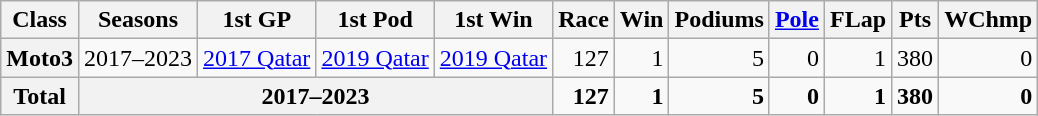<table class="wikitable" style="text-align:right;">
<tr>
<th>Class</th>
<th>Seasons</th>
<th>1st GP</th>
<th>1st Pod</th>
<th>1st Win</th>
<th>Race</th>
<th>Win</th>
<th>Podiums</th>
<th><a href='#'>Pole</a></th>
<th>FLap</th>
<th>Pts</th>
<th>WChmp</th>
</tr>
<tr>
<th>Moto3</th>
<td>2017–2023</td>
<td style="text-align:left;"><a href='#'>2017 Qatar</a></td>
<td style="text-align:left;"><a href='#'>2019 Qatar</a></td>
<td style="text-align:left;"><a href='#'>2019 Qatar</a></td>
<td>127</td>
<td>1</td>
<td>5</td>
<td>0</td>
<td>1</td>
<td>380</td>
<td>0</td>
</tr>
<tr>
<th>Total</th>
<th colspan="4">2017–2023</th>
<td><strong>127</strong></td>
<td><strong>1</strong></td>
<td><strong>5</strong></td>
<td><strong>0</strong></td>
<td><strong>1</strong></td>
<td><strong>380</strong></td>
<td><strong>0</strong></td>
</tr>
</table>
